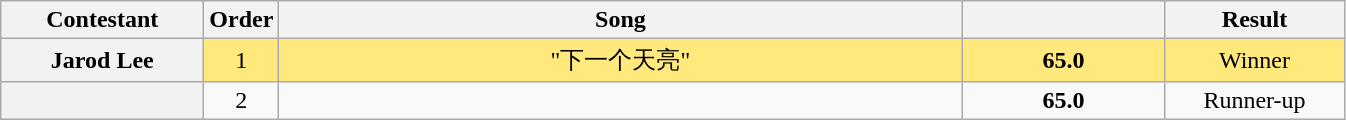<table class="wikitable plainrowheaders" style="text-align:center;">
<tr>
<th scope="col" style="width:8em;">Contestant</th>
<th scope="col">Order</th>
<th scope="col" style="width:28em;">Song</th>
<th colspan=1 scope="col"></th>
<th scope="col" style="width:7em;">Result</th>
</tr>
<tr style="background:#ffe87c;">
<th scope="row">Jarod Lee</th>
<td>1</td>
<td>"下一个天亮"</td>
<td style="width:8em;"><strong>65.0</strong></td>
<td>Winner</td>
</tr>
<tr>
<th scope="row"></th>
<td>2</td>
<td></td>
<td><strong>65.0</strong></td>
<td>Runner-up</td>
</tr>
</table>
